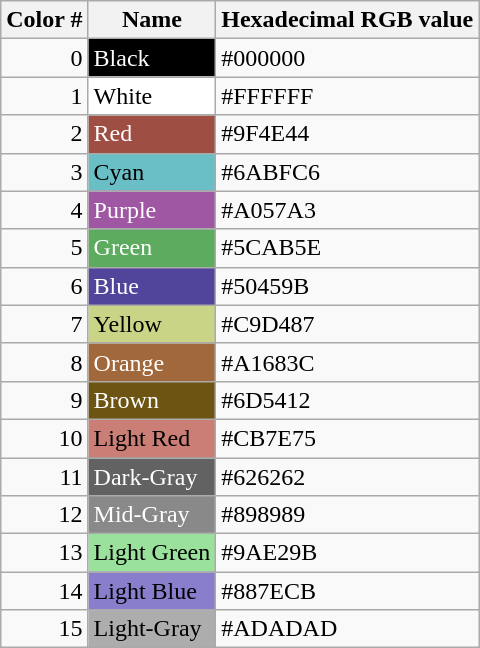<table class="wikitable sortable">
<tr>
<th>Color #</th>
<th>Name</th>
<th>Hexadecimal RGB value</th>
</tr>
<tr>
<td style="text-align:right">0</td>
<td style="color: white; background-color: #000000">Black</td>
<td>#000000</td>
</tr>
<tr>
<td style="text-align:right">1</td>
<td style="color: black; background-color: #FFFFFF">White</td>
<td>#FFFFFF</td>
</tr>
<tr>
<td style="text-align:right">2</td>
<td style="color: white; background-color: #9F4E44">Red</td>
<td>#9F4E44</td>
</tr>
<tr>
<td style="text-align:right">3</td>
<td style="color: black; background-color: #6ABFC6">Cyan</td>
<td>#6ABFC6</td>
</tr>
<tr>
<td style="text-align:right">4</td>
<td style="color: white; background-color: #A057A3">Purple</td>
<td>#A057A3</td>
</tr>
<tr>
<td style="text-align:right">5</td>
<td style="color: white; background-color: #5CAB5E">Green</td>
<td>#5CAB5E</td>
</tr>
<tr>
<td style="text-align:right">6</td>
<td style="color: white; background-color: #50459B">Blue</td>
<td>#50459B</td>
</tr>
<tr>
<td style="text-align:right">7</td>
<td style="color: black; background-color: #C9D487">Yellow</td>
<td>#C9D487</td>
</tr>
<tr>
<td style="text-align:right">8</td>
<td style="color: white; background-color: #A1683C">Orange</td>
<td>#A1683C</td>
</tr>
<tr>
<td style="text-align:right">9</td>
<td style="color: white; background-color: #6D5412">Brown</td>
<td>#6D5412</td>
</tr>
<tr>
<td style="text-align:right">10</td>
<td style="color: black; background-color: #CB7E75">Light Red</td>
<td>#CB7E75</td>
</tr>
<tr>
<td style="text-align:right">11</td>
<td style="color: white; background-color: #626262">Dark-Gray</td>
<td>#626262</td>
</tr>
<tr>
<td style="text-align:right">12</td>
<td style="color: white; background-color: #898989">Mid-Gray</td>
<td>#898989</td>
</tr>
<tr>
<td style="text-align:right">13</td>
<td style="color: black; background-color: #9AE29B">Light Green</td>
<td>#9AE29B</td>
</tr>
<tr>
<td style="text-align:right">14</td>
<td style="color: black; background-color: #887ECB">Light Blue</td>
<td>#887ECB</td>
</tr>
<tr>
<td style="text-align:right">15</td>
<td style="color: black; background-color: #ADADAD">Light-Gray</td>
<td>#ADADAD</td>
</tr>
</table>
